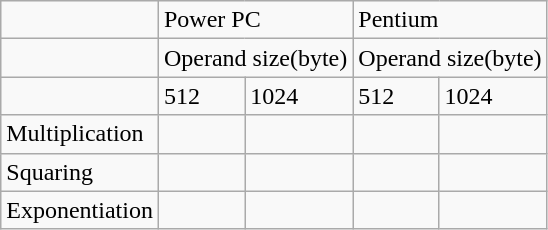<table class="wikitable">
<tr>
<td></td>
<td colspan="2">Power PC</td>
<td colspan="2">Pentium</td>
</tr>
<tr>
<td></td>
<td colspan="2">Operand size(byte)</td>
<td colspan="2">Operand size(byte)</td>
</tr>
<tr>
<td></td>
<td>512</td>
<td>1024</td>
<td>512</td>
<td>1024</td>
</tr>
<tr>
<td>Multiplication</td>
<td></td>
<td></td>
<td></td>
<td></td>
</tr>
<tr>
<td>Squaring</td>
<td></td>
<td></td>
<td></td>
<td></td>
</tr>
<tr>
<td>Exponentiation</td>
<td></td>
<td></td>
<td></td>
<td></td>
</tr>
</table>
